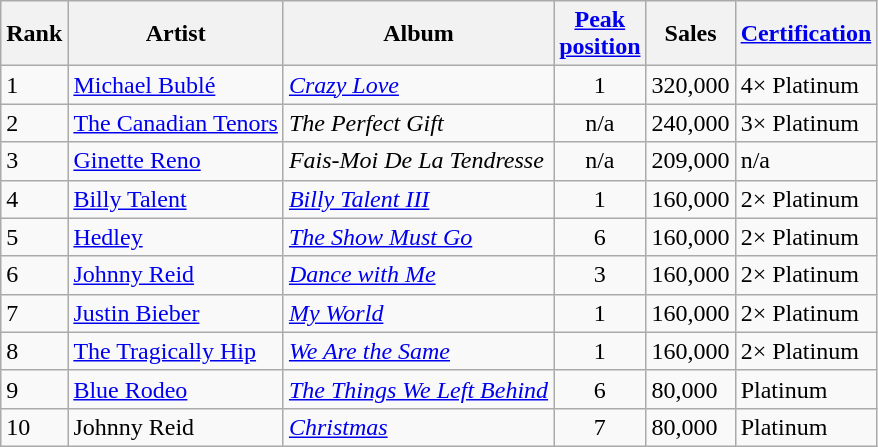<table class="wikitable sortable">
<tr>
<th>Rank</th>
<th>Artist</th>
<th>Album</th>
<th><a href='#'>Peak<br>position</a></th>
<th>Sales</th>
<th><a href='#'>Certification</a></th>
</tr>
<tr>
<td>1</td>
<td><a href='#'>Michael Bublé</a></td>
<td><em><a href='#'>Crazy Love</a></em></td>
<td style="text-align:center;">1</td>
<td>320,000</td>
<td>4× Platinum</td>
</tr>
<tr>
<td>2</td>
<td><a href='#'>The Canadian Tenors</a></td>
<td><em>The Perfect Gift</em></td>
<td style="text-align:center;">n/a</td>
<td>240,000</td>
<td>3× Platinum</td>
</tr>
<tr>
<td>3</td>
<td><a href='#'>Ginette Reno</a></td>
<td><em>Fais-Moi De La Tendresse</em></td>
<td style="text-align:center;">n/a</td>
<td>209,000</td>
<td>n/a</td>
</tr>
<tr>
<td>4</td>
<td><a href='#'>Billy Talent</a></td>
<td><em><a href='#'>Billy Talent III</a></em></td>
<td style="text-align:center;">1</td>
<td>160,000</td>
<td>2× Platinum</td>
</tr>
<tr>
<td>5</td>
<td><a href='#'>Hedley</a></td>
<td><em><a href='#'>The Show Must Go</a></em></td>
<td style="text-align:center;">6</td>
<td>160,000</td>
<td>2× Platinum</td>
</tr>
<tr>
<td>6</td>
<td><a href='#'>Johnny Reid</a></td>
<td><em><a href='#'>Dance with Me</a></em></td>
<td style="text-align:center;">3</td>
<td>160,000</td>
<td>2× Platinum</td>
</tr>
<tr>
<td>7</td>
<td><a href='#'>Justin Bieber</a></td>
<td><em><a href='#'>My World</a></em></td>
<td style="text-align:center;">1</td>
<td>160,000</td>
<td>2× Platinum</td>
</tr>
<tr>
<td>8</td>
<td><a href='#'>The Tragically Hip</a></td>
<td><em><a href='#'>We Are the Same</a></em></td>
<td style="text-align:center;">1</td>
<td>160,000</td>
<td>2× Platinum</td>
</tr>
<tr>
<td>9</td>
<td><a href='#'>Blue Rodeo</a></td>
<td><em><a href='#'>The Things We Left Behind</a></em></td>
<td style="text-align:center;">6</td>
<td>80,000</td>
<td>Platinum</td>
</tr>
<tr>
<td>10</td>
<td>Johnny Reid</td>
<td><em><a href='#'>Christmas</a></em></td>
<td style="text-align:center;">7</td>
<td>80,000</td>
<td>Platinum</td>
</tr>
</table>
